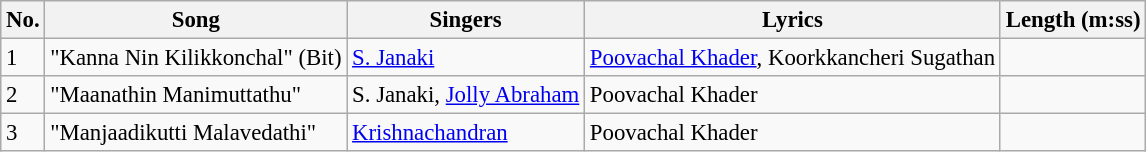<table class="wikitable" style="font-size:95%;">
<tr>
<th>No.</th>
<th>Song</th>
<th>Singers</th>
<th>Lyrics</th>
<th>Length (m:ss)</th>
</tr>
<tr>
<td>1</td>
<td>"Kanna Nin Kilikkonchal" (Bit)</td>
<td><a href='#'>S. Janaki</a></td>
<td><a href='#'>Poovachal Khader</a>, Koorkkancheri Sugathan</td>
<td></td>
</tr>
<tr>
<td>2</td>
<td>"Maanathin Manimuttathu"</td>
<td>S. Janaki, <a href='#'>Jolly Abraham</a></td>
<td>Poovachal Khader</td>
<td></td>
</tr>
<tr>
<td>3</td>
<td>"Manjaadikutti Malavedathi"</td>
<td><a href='#'>Krishnachandran</a></td>
<td>Poovachal Khader</td>
<td></td>
</tr>
</table>
